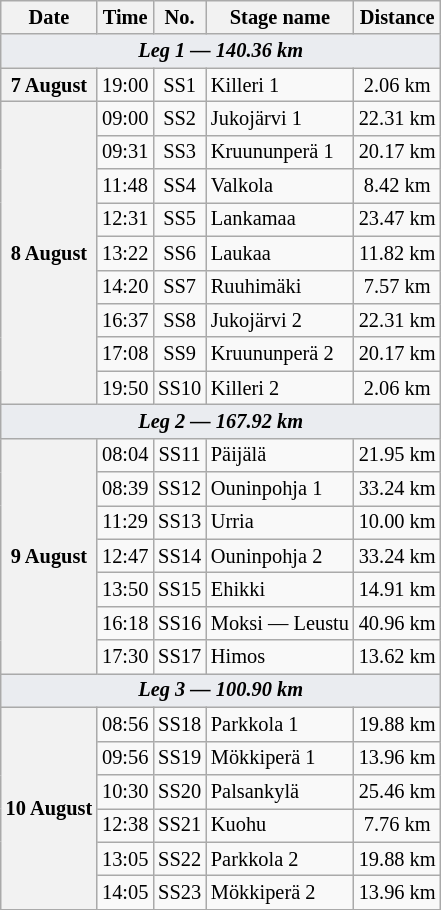<table class="wikitable" style="font-size: 85%;">
<tr>
<th>Date</th>
<th>Time</th>
<th>No.</th>
<th>Stage name</th>
<th>Distance</th>
</tr>
<tr>
<td style="background-color:#EAECF0; text-align:center" colspan="5"><strong><em>Leg 1 — 140.36 km</em></strong></td>
</tr>
<tr>
<th rowspan="1">7 August</th>
<td align="center">19:00</td>
<td align="center">SS1</td>
<td>Killeri 1</td>
<td align="center">2.06 km</td>
</tr>
<tr>
<th rowspan="9">8 August</th>
<td align="center">09:00</td>
<td align="center">SS2</td>
<td>Jukojärvi 1</td>
<td align="center">22.31 km</td>
</tr>
<tr>
<td align="center">09:31</td>
<td align="center">SS3</td>
<td>Kruununperä 1</td>
<td align="center">20.17 km</td>
</tr>
<tr>
<td align="center">11:48</td>
<td align="center">SS4</td>
<td>Valkola</td>
<td align="center">8.42 km</td>
</tr>
<tr>
<td align="center">12:31</td>
<td align="center">SS5</td>
<td>Lankamaa</td>
<td align="center">23.47 km</td>
</tr>
<tr>
<td align="center">13:22</td>
<td align="center">SS6</td>
<td>Laukaa</td>
<td align="center">11.82 km</td>
</tr>
<tr>
<td align="center">14:20</td>
<td align="center">SS7</td>
<td>Ruuhimäki</td>
<td align="center">7.57 km</td>
</tr>
<tr>
<td align="center">16:37</td>
<td align="center">SS8</td>
<td>Jukojärvi 2</td>
<td align="center">22.31 km</td>
</tr>
<tr>
<td align="center">17:08</td>
<td align="center">SS9</td>
<td>Kruununperä 2</td>
<td align="center">20.17 km</td>
</tr>
<tr>
<td align="center">19:50</td>
<td align="center">SS10</td>
<td>Killeri 2</td>
<td align="center">2.06 km</td>
</tr>
<tr>
<td style="background-color:#EAECF0; text-align:center" colspan="5"><strong><em>Leg 2 — 167.92 km</em></strong></td>
</tr>
<tr>
<th rowspan="7">9 August</th>
<td align="center">08:04</td>
<td align="center">SS11</td>
<td>Päijälä</td>
<td align="center">21.95 km</td>
</tr>
<tr>
<td align="center">08:39</td>
<td align="center">SS12</td>
<td>Ouninpohja 1</td>
<td align="center">33.24 km</td>
</tr>
<tr>
<td align="center">11:29</td>
<td align="center">SS13</td>
<td>Urria</td>
<td align="center">10.00 km</td>
</tr>
<tr>
<td align="center">12:47</td>
<td align="center">SS14</td>
<td>Ouninpohja 2</td>
<td align="center">33.24 km</td>
</tr>
<tr>
<td align="center">13:50</td>
<td align="center">SS15</td>
<td>Ehikki</td>
<td align="center">14.91 km</td>
</tr>
<tr>
<td align="center">16:18</td>
<td align="center">SS16</td>
<td>Moksi — Leustu</td>
<td align="center">40.96 km</td>
</tr>
<tr>
<td align="center">17:30</td>
<td align="center">SS17</td>
<td>Himos</td>
<td align="center">13.62 km</td>
</tr>
<tr>
<td style="background-color:#EAECF0; text-align:center" colspan="5"><strong><em>Leg 3 — 100.90 km</em></strong></td>
</tr>
<tr>
<th rowspan="6">10 August</th>
<td align="center">08:56</td>
<td align="center">SS18</td>
<td>Parkkola 1</td>
<td align="center">19.88 km</td>
</tr>
<tr>
<td align="center">09:56</td>
<td align="center">SS19</td>
<td>Mökkiperä 1</td>
<td align="center">13.96 km</td>
</tr>
<tr>
<td align="center">10:30</td>
<td align="center">SS20</td>
<td>Palsankylä</td>
<td align="center">25.46 km</td>
</tr>
<tr>
<td align="center">12:38</td>
<td align="center">SS21</td>
<td>Kuohu</td>
<td align="center">7.76 km</td>
</tr>
<tr>
<td align="center">13:05</td>
<td align="center">SS22</td>
<td>Parkkola 2</td>
<td align="center">19.88 km</td>
</tr>
<tr>
<td align="center">14:05</td>
<td align="center">SS23</td>
<td>Mökkiperä 2</td>
<td align="center">13.96 km</td>
</tr>
<tr>
</tr>
</table>
